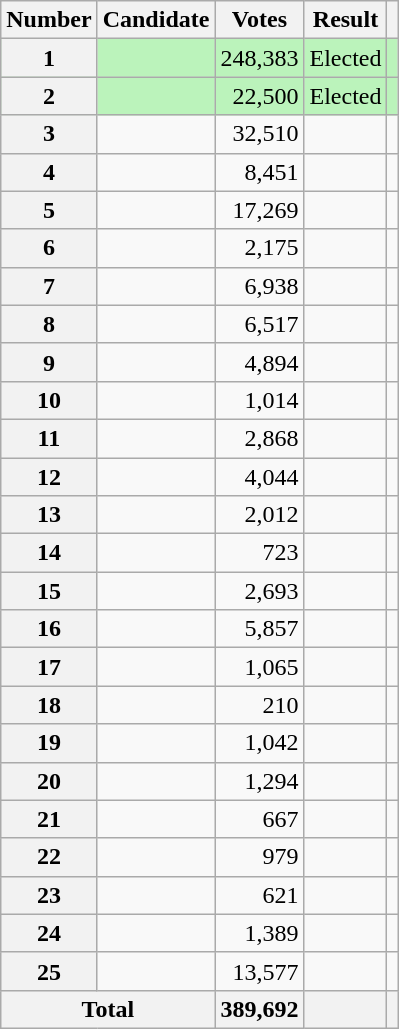<table class="wikitable sortable">
<tr>
<th scope="col">Number</th>
<th scope="col">Candidate</th>
<th scope="col">Votes</th>
<th scope="col">Result</th>
<th scope="col" class="unsortable"></th>
</tr>
<tr bgcolor=bbf3bb>
<th scope="row">1</th>
<td></td>
<td style="text-align:right">248,383</td>
<td>Elected</td>
<td></td>
</tr>
<tr bgcolor=bbf3bb>
<th scope="row">2</th>
<td></td>
<td style="text-align:right">22,500</td>
<td>Elected</td>
<td></td>
</tr>
<tr>
<th scope="row">3</th>
<td></td>
<td style="text-align:right">32,510</td>
<td></td>
<td></td>
</tr>
<tr>
<th scope="row">4</th>
<td></td>
<td style="text-align:right">8,451</td>
<td></td>
<td></td>
</tr>
<tr>
<th scope="row">5</th>
<td></td>
<td style="text-align:right">17,269</td>
<td></td>
<td></td>
</tr>
<tr>
<th scope="row">6</th>
<td></td>
<td style="text-align:right">2,175</td>
<td></td>
<td></td>
</tr>
<tr>
<th scope="row">7</th>
<td></td>
<td style="text-align:right">6,938</td>
<td></td>
<td></td>
</tr>
<tr>
<th scope="row">8</th>
<td></td>
<td style="text-align:right">6,517</td>
<td></td>
<td></td>
</tr>
<tr>
<th scope="row">9</th>
<td></td>
<td style="text-align:right">4,894</td>
<td></td>
<td></td>
</tr>
<tr>
<th scope="row">10</th>
<td></td>
<td style="text-align:right">1,014</td>
<td></td>
<td></td>
</tr>
<tr>
<th scope="row">11</th>
<td></td>
<td style="text-align:right">2,868</td>
<td></td>
<td></td>
</tr>
<tr>
<th scope="row">12</th>
<td></td>
<td style="text-align:right">4,044</td>
<td></td>
<td></td>
</tr>
<tr>
<th scope="row">13</th>
<td></td>
<td style="text-align:right">2,012</td>
<td></td>
<td></td>
</tr>
<tr>
<th scope="row">14</th>
<td></td>
<td style="text-align:right">723</td>
<td></td>
<td></td>
</tr>
<tr>
<th scope="row">15</th>
<td></td>
<td style="text-align:right">2,693</td>
<td></td>
<td></td>
</tr>
<tr>
<th scope="row">16</th>
<td></td>
<td style="text-align:right">5,857</td>
<td></td>
<td></td>
</tr>
<tr>
<th scope="row">17</th>
<td></td>
<td style="text-align:right">1,065</td>
<td></td>
<td></td>
</tr>
<tr>
<th scope="row">18</th>
<td></td>
<td style="text-align:right">210</td>
<td></td>
<td></td>
</tr>
<tr>
<th scope="row">19</th>
<td></td>
<td style="text-align:right">1,042</td>
<td></td>
<td></td>
</tr>
<tr>
<th scope="row">20</th>
<td></td>
<td style="text-align:right">1,294</td>
<td></td>
<td></td>
</tr>
<tr>
<th scope="row">21</th>
<td></td>
<td style="text-align:right">667</td>
<td></td>
<td></td>
</tr>
<tr>
<th scope="row">22</th>
<td></td>
<td style="text-align:right">979</td>
<td></td>
<td></td>
</tr>
<tr>
<th scope="row">23</th>
<td></td>
<td style="text-align:right">621</td>
<td></td>
<td></td>
</tr>
<tr>
<th scope="row">24</th>
<td></td>
<td style="text-align:right">1,389</td>
<td></td>
<td></td>
</tr>
<tr>
<th scope="row">25</th>
<td></td>
<td style="text-align:right">13,577</td>
<td></td>
<td></td>
</tr>
<tr class="sortbottom">
<th scope="row" colspan="2">Total</th>
<th style="text-align:right">389,692</th>
<th></th>
<th></th>
</tr>
</table>
